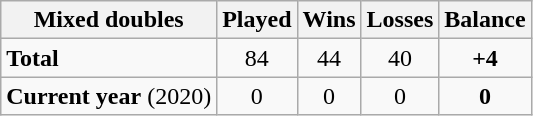<table class="wikitable" style="text-align:center">
<tr>
<th>Mixed doubles</th>
<th>Played</th>
<th>Wins</th>
<th>Losses</th>
<th>Balance</th>
</tr>
<tr>
<td align=left><strong>Total</strong></td>
<td>84</td>
<td>44</td>
<td>40</td>
<td><strong>+4</strong></td>
</tr>
<tr>
<td align=left><strong>Current year</strong> (2020)</td>
<td>0</td>
<td>0</td>
<td>0</td>
<td><strong>0</strong></td>
</tr>
</table>
